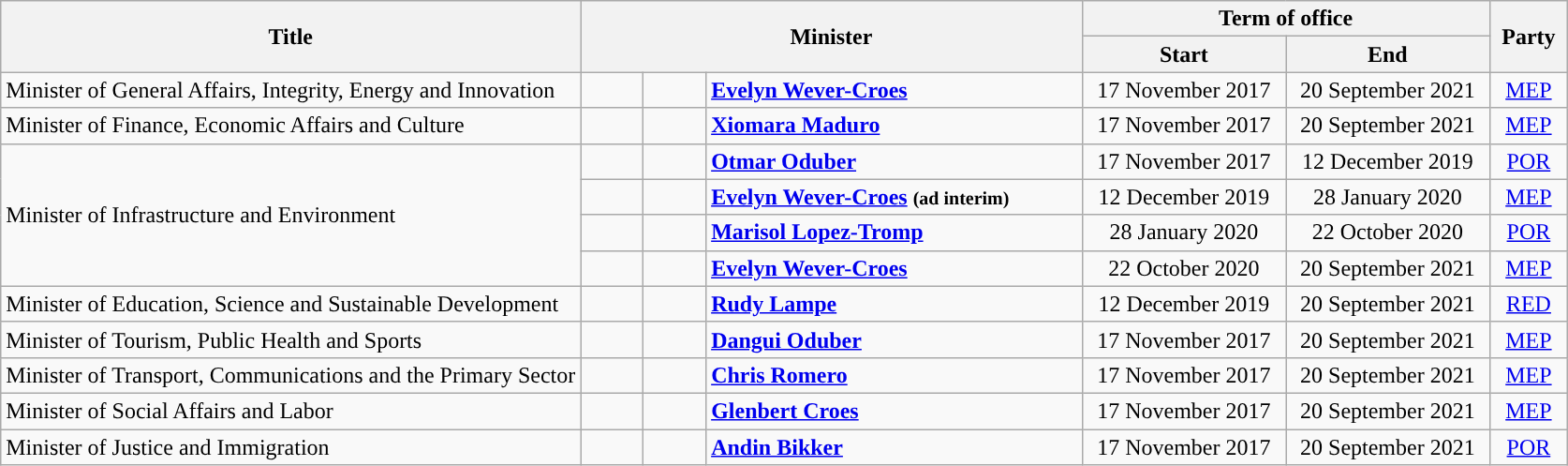<table class="wikitable sortable" style="text-align:left">
<tr>
<th rowspan="2" width="37%">Title</th>
<th colspan="3" rowspan="2">Minister</th>
<th colspan="2">Term of office</th>
<th rowspan="2" width="5%">Party</th>
</tr>
<tr>
<th width="13%" data-sort-type=date>Start</th>
<th width="13%" data-sort-type=date>End</th>
</tr>
<tr>
<td>Minister of General Affairs, Integrity, Energy and Innovation</td>
<td style="background:"></td>
<td></td>
<td width="24%"><strong><a href='#'>Evelyn Wever-Croes</a></strong></td>
<td style="text-align:center">17 November 2017</td>
<td style="text-align:center">20 September 2021</td>
<td style="text-align:center"><a href='#'>MEP</a></td>
</tr>
<tr>
<td>Minister of Finance, Economic Affairs and Culture</td>
<td style="background:"></td>
<td></td>
<td><strong><a href='#'>Xiomara Maduro</a></strong></td>
<td style="text-align:center">17 November 2017</td>
<td style="text-align:center">20 September 2021</td>
<td style="text-align:center"><a href='#'>MEP</a></td>
</tr>
<tr>
<td rowspan="4">Minister of Infrastructure and Environment</td>
<td style="background:"></td>
<td></td>
<td><strong><a href='#'>Otmar Oduber</a></strong></td>
<td style="text-align:center">17 November 2017</td>
<td style="text-align:center">12 December 2019</td>
<td style="text-align:center"><a href='#'>POR</a></td>
</tr>
<tr>
<td style="background:"></td>
<td></td>
<td width="24%"><strong><a href='#'>Evelyn Wever-Croes</a> <small>(ad interim)</small></strong></td>
<td style="text-align:center">12 December 2019</td>
<td style="text-align:center">28 January 2020</td>
<td style="text-align:center"><a href='#'>MEP</a></td>
</tr>
<tr>
<td style="background:"></td>
<td></td>
<td><strong><a href='#'>Marisol Lopez-Tromp</a></strong></td>
<td style="text-align:center">28 January 2020</td>
<td style="text-align:center">22 October 2020</td>
<td style="text-align:center"><a href='#'>POR</a></td>
</tr>
<tr>
<td style="background:"></td>
<td></td>
<td width="24%"><strong><a href='#'>Evelyn Wever-Croes</a></strong></td>
<td style="text-align:center">22 October 2020</td>
<td style="text-align:center">20 September 2021</td>
<td style="text-align:center"><a href='#'>MEP</a></td>
</tr>
<tr>
<td>Minister of Education, Science and Sustainable Development</td>
<td style="background:"></td>
<td></td>
<td width="24%"><strong><a href='#'>Rudy Lampe</a></strong></td>
<td style="text-align:center">12 December 2019</td>
<td style="text-align:center">20 September 2021</td>
<td style="text-align:center"><a href='#'>RED</a></td>
</tr>
<tr>
<td>Minister of Tourism, Public Health and Sports</td>
<td style="background:"></td>
<td></td>
<td width="24%"><strong><a href='#'>Dangui Oduber</a></strong></td>
<td style="text-align:center">17 November 2017</td>
<td style="text-align:center">20 September 2021</td>
<td style="text-align:center"><a href='#'>MEP</a></td>
</tr>
<tr>
<td>Minister of Transport, Communications and the Primary Sector</td>
<td style="background:"></td>
<td></td>
<td width="24%"><strong><a href='#'>Chris Romero</a></strong></td>
<td style="text-align:center">17 November 2017</td>
<td style="text-align:center">20 September 2021</td>
<td style="text-align:center"><a href='#'>MEP</a></td>
</tr>
<tr>
<td>Minister of Social Affairs and Labor</td>
<td style="background:"></td>
<td></td>
<td width="24%"><strong><a href='#'>Glenbert Croes</a></strong></td>
<td style="text-align:center">17 November 2017</td>
<td style="text-align:center">20 September 2021</td>
<td style="text-align:center"><a href='#'>MEP</a></td>
</tr>
<tr>
<td>Minister of Justice and Immigration</td>
<td style="background:"></td>
<td></td>
<td><strong><a href='#'>Andin Bikker</a></strong></td>
<td style="text-align:center">17 November 2017</td>
<td style="text-align:center">20 September 2021</td>
<td style="text-align:center"><a href='#'>POR</a></td>
</tr>
</table>
